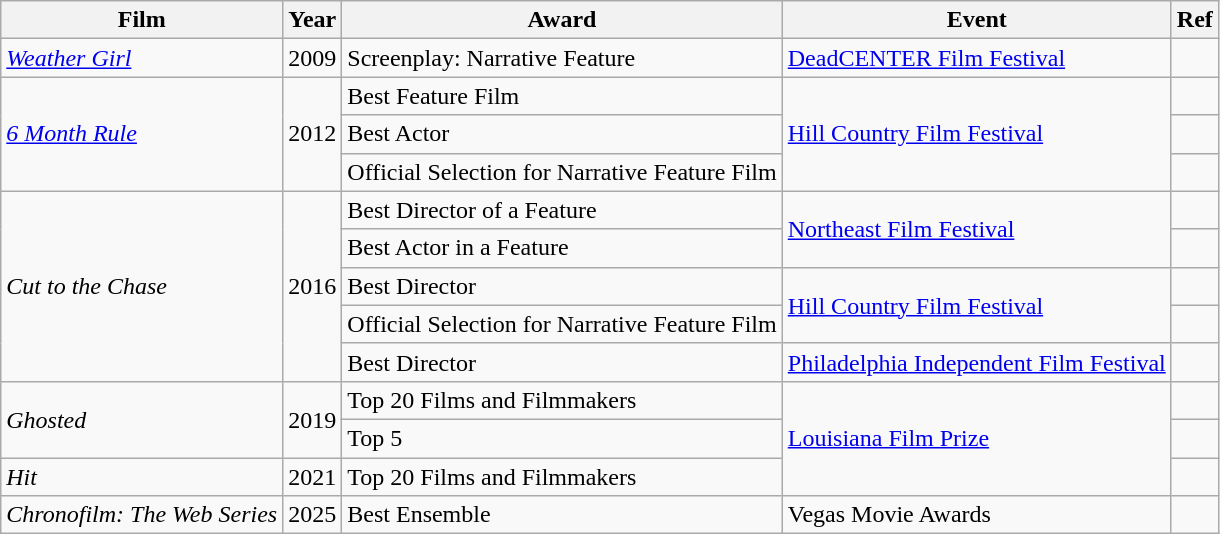<table class="wikitable sortable">
<tr>
<th>Film</th>
<th>Year</th>
<th>Award</th>
<th>Event</th>
<th class="unsortable">Ref</th>
</tr>
<tr>
<td><em><a href='#'>Weather Girl</a></em></td>
<td>2009</td>
<td>Screenplay: Narrative Feature</td>
<td><a href='#'>DeadCENTER Film Festival</a></td>
<td></td>
</tr>
<tr>
<td rowspan="3"><em><a href='#'>6 Month Rule</a></em></td>
<td rowspan="3">2012</td>
<td>Best Feature Film</td>
<td rowspan="3"><a href='#'>Hill Country Film Festival</a></td>
<td></td>
</tr>
<tr>
<td>Best Actor</td>
<td></td>
</tr>
<tr>
<td>Official Selection for Narrative Feature Film</td>
<td></td>
</tr>
<tr>
<td rowspan="5"><em>Cut to the Chase</em></td>
<td rowspan="5">2016</td>
<td>Best Director of a Feature</td>
<td rowspan="2"><a href='#'>Northeast Film Festival</a></td>
<td></td>
</tr>
<tr>
<td>Best Actor in a Feature</td>
<td></td>
</tr>
<tr>
<td>Best Director</td>
<td rowspan="2"><a href='#'>Hill Country Film Festival</a></td>
<td></td>
</tr>
<tr>
<td>Official Selection for Narrative Feature Film</td>
<td></td>
</tr>
<tr>
<td>Best Director</td>
<td><a href='#'>Philadelphia Independent Film Festival</a></td>
<td></td>
</tr>
<tr>
<td rowspan="2"><em>Ghosted</em></td>
<td rowspan="2">2019</td>
<td>Top 20 Films and Filmmakers</td>
<td rowspan="3"><a href='#'>Louisiana Film Prize</a></td>
<td></td>
</tr>
<tr>
<td>Top 5</td>
<td></td>
</tr>
<tr>
<td><em>Hit</em></td>
<td>2021</td>
<td>Top 20 Films and Filmmakers</td>
<td></td>
</tr>
<tr>
<td><em>Chronofilm: The Web Series</em></td>
<td>2025</td>
<td>Best Ensemble</td>
<td>Vegas Movie Awards</td>
<td></td>
</tr>
</table>
